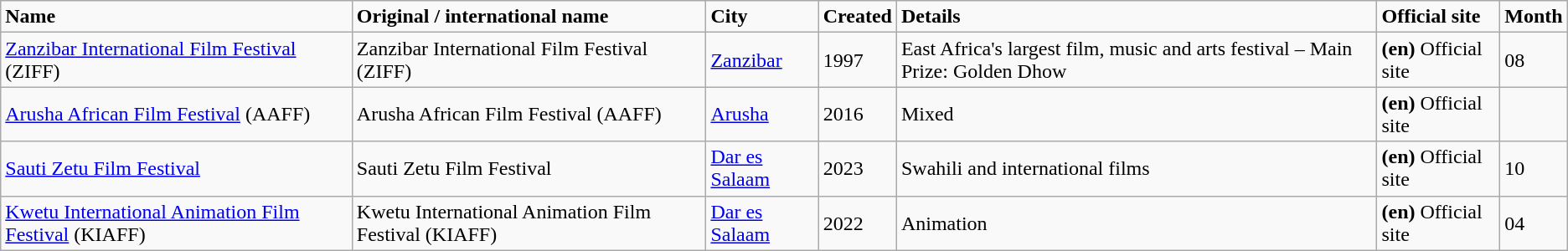<table class="wikitable">
<tr>
<td><strong>Name</strong></td>
<td><strong>Original / international name</strong></td>
<td><strong>City</strong></td>
<td><strong>Created</strong></td>
<td><strong>Details</strong></td>
<td><strong>Official site</strong></td>
<td><strong>Month</strong></td>
</tr>
<tr>
<td><a href='#'>Zanzibar International Film Festival</a>  (ZIFF) </td>
<td>Zanzibar International Film Festival  (ZIFF)</td>
<td><a href='#'>Zanzibar</a></td>
<td>1997</td>
<td>East Africa's largest film, music and arts festival – Main Prize: Golden Dhow</td>
<td><strong>(en)</strong> Official site</td>
<td>08</td>
</tr>
<tr>
<td><a href='#'>Arusha African Film Festival</a> (AAFF)</td>
<td>Arusha African Film Festival (AAFF)</td>
<td><a href='#'>Arusha</a></td>
<td>2016</td>
<td>Mixed</td>
<td><strong>(en)</strong> Official site</td>
<td></td>
</tr>
<tr>
<td><a href='#'>Sauti Zetu Film Festival</a></td>
<td>Sauti Zetu Film Festival</td>
<td><a href='#'>Dar es Salaam</a></td>
<td>2023</td>
<td>Swahili and international films</td>
<td><strong>(en)</strong> Official site</td>
<td>10</td>
</tr>
<tr>
<td><a href='#'>Kwetu International Animation Film Festival</a> (KIAFF) </td>
<td>Kwetu International Animation Film Festival (KIAFF)</td>
<td><a href='#'>Dar es Salaam</a></td>
<td>2022</td>
<td>Animation</td>
<td><strong>(en)</strong> Official site</td>
<td>04</td>
</tr>
</table>
